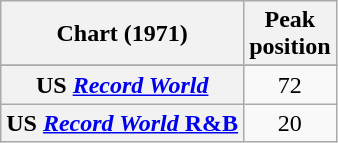<table class="wikitable sortable plainrowheaders">
<tr>
<th scope="col">Chart (1971)</th>
<th scope="col">Peak<br>position</th>
</tr>
<tr>
</tr>
<tr>
</tr>
<tr>
<th scope="row">US <em><a href='#'>Record World</a></em></th>
<td style="text-align:center;">72</td>
</tr>
<tr>
<th scope="row">US <a href='#'><em>Record World</em> R&B</a></th>
<td style="text-align:center;">20</td>
</tr>
</table>
